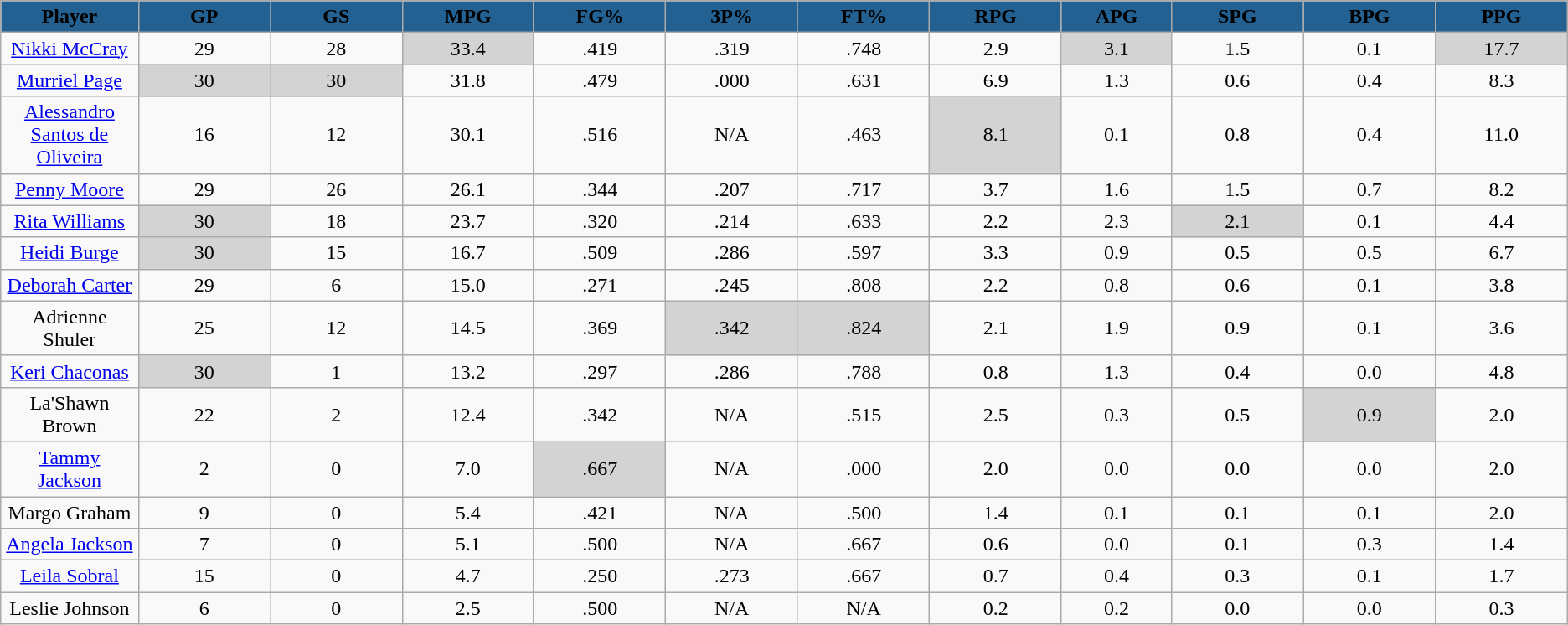<table class="wikitable sortable" style="text-align:center;">
<tr>
<th style="background: #236192" width="6%"><span>Player</span></th>
<th style="background: #236192" width="6%"><span>GP</span></th>
<th style="background: #236192" width="6%"><span>GS</span></th>
<th style="background: #236192" width="6%"><span>MPG</span></th>
<th style="background: #236192" width="6%"><span>FG%</span></th>
<th style="background: #236192" width="6%"><span>3P%</span></th>
<th style="background: #236192" width="6%"><span>FT%</span></th>
<th style="background: #236192" width="6%"><span>RPG</span></th>
<th style="background: #236192" width="5%"><span>APG</span></th>
<th style="background: #236192" width="6%"><span>SPG</span></th>
<th style="background: #236192" width="6%"><span>BPG</span></th>
<th style="background: #236192" width="6%"><span>PPG</span></th>
</tr>
<tr>
<td><a href='#'>Nikki McCray</a></td>
<td>29</td>
<td>28</td>
<td style="background:#D3D3D3;">33.4</td>
<td>.419</td>
<td>.319</td>
<td>.748</td>
<td>2.9</td>
<td style="background:#D3D3D3;">3.1</td>
<td>1.5</td>
<td>0.1</td>
<td style="background:#D3D3D3;">17.7</td>
</tr>
<tr>
<td><a href='#'>Murriel Page</a></td>
<td style="background:#D3D3D3;">30</td>
<td style="background:#D3D3D3;">30</td>
<td>31.8</td>
<td>.479</td>
<td>.000</td>
<td>.631</td>
<td>6.9</td>
<td>1.3</td>
<td>0.6</td>
<td>0.4</td>
<td>8.3</td>
</tr>
<tr>
<td><a href='#'>Alessandro Santos de Oliveira</a></td>
<td>16</td>
<td>12</td>
<td>30.1</td>
<td>.516</td>
<td>N/A</td>
<td>.463</td>
<td style="background:#D3D3D3;">8.1</td>
<td>0.1</td>
<td>0.8</td>
<td>0.4</td>
<td>11.0</td>
</tr>
<tr>
<td><a href='#'>Penny Moore</a></td>
<td>29</td>
<td>26</td>
<td>26.1</td>
<td>.344</td>
<td>.207</td>
<td>.717</td>
<td>3.7</td>
<td>1.6</td>
<td>1.5</td>
<td>0.7</td>
<td>8.2</td>
</tr>
<tr>
<td><a href='#'>Rita Williams</a></td>
<td style="background:#D3D3D3;">30</td>
<td>18</td>
<td>23.7</td>
<td>.320</td>
<td>.214</td>
<td>.633</td>
<td>2.2</td>
<td>2.3</td>
<td style="background:#D3D3D3;">2.1</td>
<td>0.1</td>
<td>4.4</td>
</tr>
<tr>
<td><a href='#'>Heidi Burge</a></td>
<td style="background:#D3D3D3;">30</td>
<td>15</td>
<td>16.7</td>
<td>.509</td>
<td>.286</td>
<td>.597</td>
<td>3.3</td>
<td>0.9</td>
<td>0.5</td>
<td>0.5</td>
<td>6.7</td>
</tr>
<tr>
<td><a href='#'>Deborah Carter</a></td>
<td>29</td>
<td>6</td>
<td>15.0</td>
<td>.271</td>
<td>.245</td>
<td>.808</td>
<td>2.2</td>
<td>0.8</td>
<td>0.6</td>
<td>0.1</td>
<td>3.8</td>
</tr>
<tr>
<td>Adrienne Shuler</td>
<td>25</td>
<td>12</td>
<td>14.5</td>
<td>.369</td>
<td style="background:#D3D3D3;">.342</td>
<td style="background:#D3D3D3;">.824</td>
<td>2.1</td>
<td>1.9</td>
<td>0.9</td>
<td>0.1</td>
<td>3.6</td>
</tr>
<tr>
<td><a href='#'>Keri Chaconas</a></td>
<td style="background:#D3D3D3;">30</td>
<td>1</td>
<td>13.2</td>
<td>.297</td>
<td>.286</td>
<td>.788</td>
<td>0.8</td>
<td>1.3</td>
<td>0.4</td>
<td>0.0</td>
<td>4.8</td>
</tr>
<tr>
<td>La'Shawn Brown</td>
<td>22</td>
<td>2</td>
<td>12.4</td>
<td>.342</td>
<td>N/A</td>
<td>.515</td>
<td>2.5</td>
<td>0.3</td>
<td>0.5</td>
<td style="background:#D3D3D3;">0.9</td>
<td>2.0</td>
</tr>
<tr>
<td><a href='#'>Tammy Jackson</a></td>
<td>2</td>
<td>0</td>
<td>7.0</td>
<td style="background:#D3D3D3;">.667</td>
<td>N/A</td>
<td>.000</td>
<td>2.0</td>
<td>0.0</td>
<td>0.0</td>
<td>0.0</td>
<td>2.0</td>
</tr>
<tr>
<td>Margo Graham</td>
<td>9</td>
<td>0</td>
<td>5.4</td>
<td>.421</td>
<td>N/A</td>
<td>.500</td>
<td>1.4</td>
<td>0.1</td>
<td>0.1</td>
<td>0.1</td>
<td>2.0</td>
</tr>
<tr>
<td><a href='#'>Angela Jackson</a></td>
<td>7</td>
<td>0</td>
<td>5.1</td>
<td>.500</td>
<td>N/A</td>
<td>.667</td>
<td>0.6</td>
<td>0.0</td>
<td>0.1</td>
<td>0.3</td>
<td>1.4</td>
</tr>
<tr>
<td><a href='#'>Leila Sobral</a></td>
<td>15</td>
<td>0</td>
<td>4.7</td>
<td>.250</td>
<td>.273</td>
<td>.667</td>
<td>0.7</td>
<td>0.4</td>
<td>0.3</td>
<td>0.1</td>
<td>1.7</td>
</tr>
<tr>
<td>Leslie Johnson</td>
<td>6</td>
<td>0</td>
<td>2.5</td>
<td>.500</td>
<td>N/A</td>
<td>N/A</td>
<td>0.2</td>
<td>0.2</td>
<td>0.0</td>
<td>0.0</td>
<td>0.3</td>
</tr>
</table>
